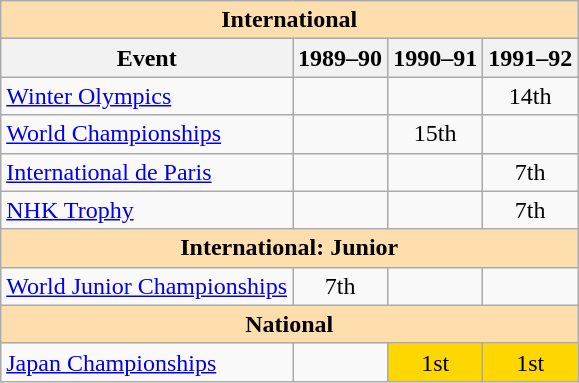<table class="wikitable" style="text-align:center">
<tr>
<th style="background-color: #ffdead; " colspan=4 align=center>International</th>
</tr>
<tr>
<th>Event</th>
<th>1989–90</th>
<th>1990–91</th>
<th>1991–92</th>
</tr>
<tr>
<td align=left><a href='#'>Winter Olympics</a></td>
<td></td>
<td></td>
<td>14th</td>
</tr>
<tr>
<td align=left><a href='#'>World Championships</a></td>
<td></td>
<td>15th</td>
<td></td>
</tr>
<tr>
<td align=left><a href='#'>International de Paris</a></td>
<td></td>
<td></td>
<td>7th</td>
</tr>
<tr>
<td align=left><a href='#'>NHK Trophy</a></td>
<td></td>
<td></td>
<td>7th</td>
</tr>
<tr>
<th style="background-color: #ffdead; " colspan=4 align=center>International: Junior</th>
</tr>
<tr>
<td align=left><a href='#'>World Junior Championships</a></td>
<td>7th</td>
<td></td>
<td></td>
</tr>
<tr>
<th style="background-color: #ffdead; " colspan=4 align=center>National</th>
</tr>
<tr>
<td align=left><a href='#'>Japan Championships</a></td>
<td></td>
<td bgcolor=gold>1st</td>
<td bgcolor=gold>1st</td>
</tr>
</table>
